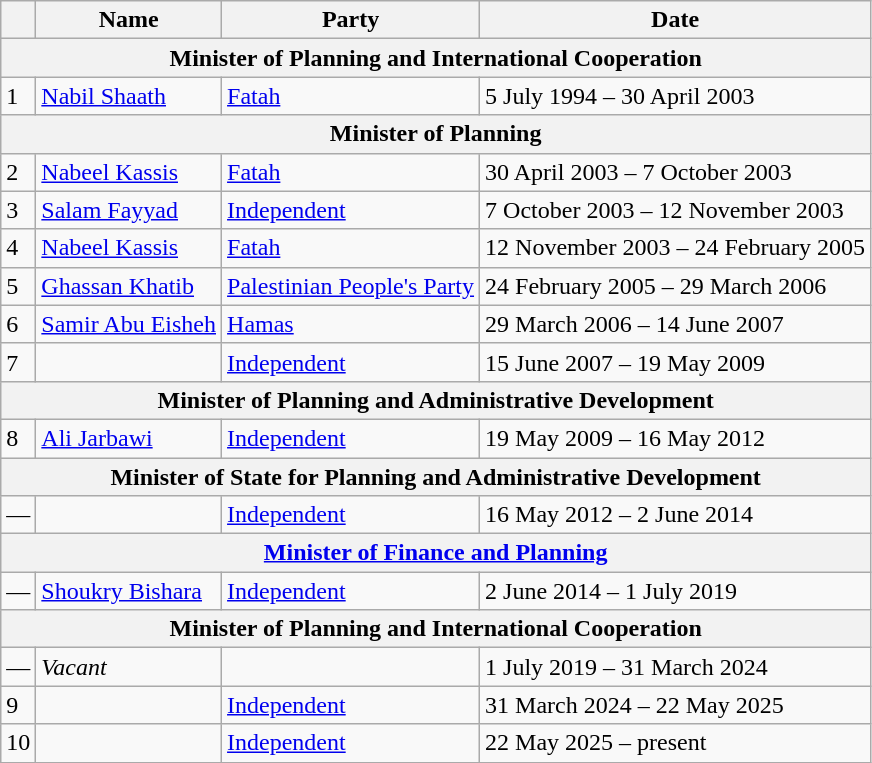<table class="wikitable">
<tr>
<th></th>
<th>Name</th>
<th>Party</th>
<th>Date</th>
</tr>
<tr>
<th colspan="4">Minister of Planning and International Cooperation</th>
</tr>
<tr>
<td>1</td>
<td><a href='#'>Nabil Shaath</a></td>
<td><a href='#'>Fatah</a></td>
<td>5 July 1994 – 30 April 2003</td>
</tr>
<tr>
<th colspan="4">Minister of Planning</th>
</tr>
<tr>
<td>2</td>
<td><a href='#'>Nabeel Kassis</a></td>
<td><a href='#'>Fatah</a></td>
<td>30 April 2003 – 7 October 2003</td>
</tr>
<tr>
<td>3</td>
<td><a href='#'>Salam Fayyad</a></td>
<td><a href='#'>Independent</a></td>
<td>7 October 2003 – 12 November 2003</td>
</tr>
<tr>
<td>4</td>
<td><a href='#'>Nabeel Kassis</a></td>
<td><a href='#'>Fatah</a></td>
<td>12 November 2003 – 24 February 2005</td>
</tr>
<tr>
<td>5</td>
<td><a href='#'>Ghassan Khatib</a></td>
<td><a href='#'>Palestinian People's Party</a></td>
<td>24 February 2005 – 29 March 2006</td>
</tr>
<tr>
<td>6</td>
<td><a href='#'>Samir Abu Eisheh</a></td>
<td><a href='#'>Hamas</a></td>
<td>29 March 2006 – 14 June 2007</td>
</tr>
<tr>
<td>7</td>
<td></td>
<td><a href='#'>Independent</a></td>
<td>15 June 2007 – 19 May 2009</td>
</tr>
<tr>
<th colspan="4">Minister of Planning and Administrative Development</th>
</tr>
<tr>
<td>8</td>
<td><a href='#'>Ali Jarbawi</a></td>
<td><a href='#'>Independent</a></td>
<td>19 May 2009 – 16 May 2012</td>
</tr>
<tr>
<th colspan="4">Minister of State for Planning and Administrative Development</th>
</tr>
<tr>
<td>—</td>
<td></td>
<td><a href='#'>Independent</a></td>
<td>16 May 2012 – 2 June 2014</td>
</tr>
<tr>
<th colspan="4"><a href='#'>Minister of Finance and Planning</a></th>
</tr>
<tr>
<td>—</td>
<td><a href='#'>Shoukry Bishara</a></td>
<td><a href='#'>Independent</a></td>
<td>2 June 2014 – 1 July 2019</td>
</tr>
<tr>
<th colspan="4">Minister of Planning and International Cooperation</th>
</tr>
<tr>
<td>—</td>
<td><em>Vacant</em></td>
<td></td>
<td>1 July 2019 – 31 March 2024</td>
</tr>
<tr>
<td>9</td>
<td></td>
<td><a href='#'>Independent</a></td>
<td>31 March 2024 – 22 May 2025</td>
</tr>
<tr>
<td>10</td>
<td></td>
<td><a href='#'>Independent</a></td>
<td>22 May 2025 – present</td>
</tr>
</table>
